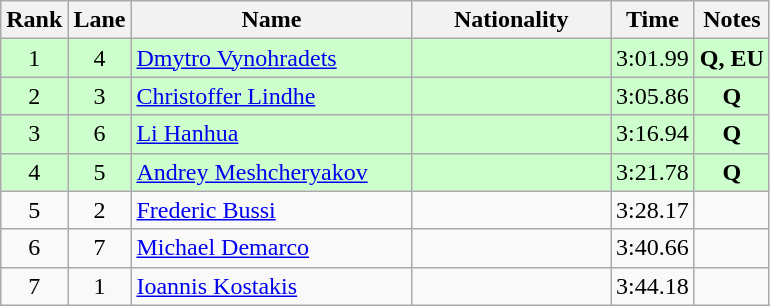<table class="wikitable sortable" style="text-align:center">
<tr>
<th>Rank</th>
<th>Lane</th>
<th style="width:180px">Name</th>
<th style="width:125px">Nationality</th>
<th>Time</th>
<th>Notes</th>
</tr>
<tr style="background:#cfc;">
<td>1</td>
<td>4</td>
<td style="text-align:left;"><a href='#'>Dmytro Vynohradets</a></td>
<td style="text-align:left;"></td>
<td>3:01.99</td>
<td><strong>Q, EU</strong></td>
</tr>
<tr style="background:#cfc;">
<td>2</td>
<td>3</td>
<td style="text-align:left;"><a href='#'>Christoffer Lindhe</a></td>
<td style="text-align:left;"></td>
<td>3:05.86</td>
<td><strong>Q</strong></td>
</tr>
<tr style="background:#cfc;">
<td>3</td>
<td>6</td>
<td style="text-align:left;"><a href='#'>Li Hanhua</a></td>
<td style="text-align:left;"></td>
<td>3:16.94</td>
<td><strong>Q</strong></td>
</tr>
<tr style="background:#cfc;">
<td>4</td>
<td>5</td>
<td style="text-align:left;"><a href='#'>Andrey Meshcheryakov</a></td>
<td style="text-align:left;"></td>
<td>3:21.78</td>
<td><strong>Q</strong></td>
</tr>
<tr>
<td>5</td>
<td>2</td>
<td style="text-align:left;"><a href='#'>Frederic Bussi</a></td>
<td style="text-align:left;"></td>
<td>3:28.17</td>
<td></td>
</tr>
<tr>
<td>6</td>
<td>7</td>
<td style="text-align:left;"><a href='#'>Michael Demarco</a></td>
<td style="text-align:left;"></td>
<td>3:40.66</td>
<td></td>
</tr>
<tr>
<td>7</td>
<td>1</td>
<td style="text-align:left;"><a href='#'>Ioannis Kostakis</a></td>
<td style="text-align:left;"></td>
<td>3:44.18</td>
<td></td>
</tr>
</table>
